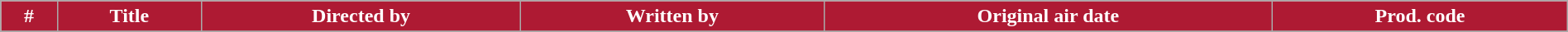<table class="wikitable plainrowheaders" width="100%" style="margin-right: 0;">
<tr>
<th style="background-color: #AE1A33; color: #FFF;">#</th>
<th style="background-color: #AE1A33; color: #FFF;">Title</th>
<th style="background-color: #AE1A33; color: #FFF;">Directed by</th>
<th style="background-color: #AE1A33; color: #FFF;">Written by</th>
<th style="background-color: #AE1A33; color: #FFF;">Original air date</th>
<th style="background-color: #AE1A33; color: #FFF;">Prod. code</th>
</tr>
<tr>
</tr>
</table>
